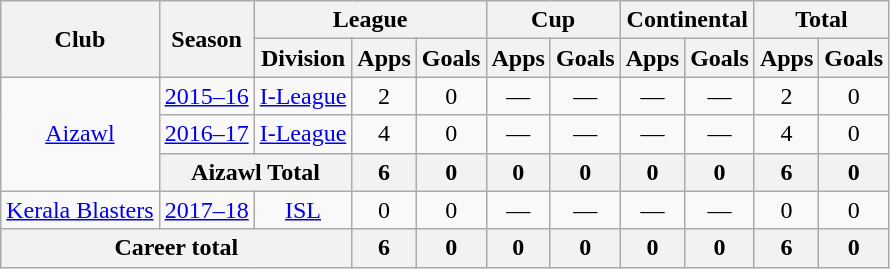<table class="wikitable" style="text-align: center;">
<tr>
<th rowspan="2">Club</th>
<th rowspan="2">Season</th>
<th colspan="3">League</th>
<th colspan="2">Cup</th>
<th colspan="2">Continental</th>
<th colspan="2">Total</th>
</tr>
<tr>
<th>Division</th>
<th>Apps</th>
<th>Goals</th>
<th>Apps</th>
<th>Goals</th>
<th>Apps</th>
<th>Goals</th>
<th>Apps</th>
<th>Goals</th>
</tr>
<tr>
<td rowspan="3"><a href='#'>Aizawl</a></td>
<td><a href='#'>2015–16</a></td>
<td><a href='#'>I-League</a></td>
<td>2</td>
<td>0</td>
<td>—</td>
<td>—</td>
<td>—</td>
<td>—</td>
<td>2</td>
<td>0</td>
</tr>
<tr>
<td><a href='#'>2016–17</a></td>
<td><a href='#'>I-League</a></td>
<td>4</td>
<td>0</td>
<td>—</td>
<td>—</td>
<td>—</td>
<td>—</td>
<td>4</td>
<td>0</td>
</tr>
<tr>
<th colspan="2">Aizawl Total</th>
<th>6</th>
<th>0</th>
<th>0</th>
<th>0</th>
<th>0</th>
<th>0</th>
<th>6</th>
<th>0</th>
</tr>
<tr>
<td rowspan="1"><a href='#'>Kerala Blasters</a></td>
<td><a href='#'>2017–18</a></td>
<td><a href='#'>ISL</a></td>
<td>0</td>
<td>0</td>
<td>—</td>
<td>—</td>
<td>—</td>
<td>—</td>
<td>0</td>
<td>0</td>
</tr>
<tr>
<th colspan="3">Career total</th>
<th>6</th>
<th>0</th>
<th>0</th>
<th>0</th>
<th>0</th>
<th>0</th>
<th>6</th>
<th>0</th>
</tr>
</table>
